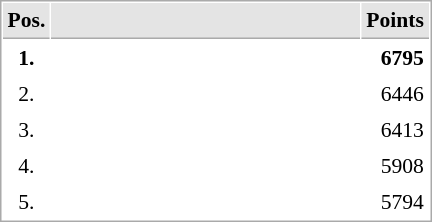<table cellspacing="1" cellpadding="3" style="border:1px solid #AAAAAA;font-size:90%">
<tr bgcolor="#E4E4E4">
<th style="border-bottom:1px solid #AAAAAA" width=10>Pos.</th>
<th style="border-bottom:1px solid #AAAAAA" width=200></th>
<th style="border-bottom:1px solid #AAAAAA" width=20>Points</th>
</tr>
<tr>
<td align="center"><strong>1.</strong></td>
<td><strong></strong></td>
<td align="right"><strong>6795</strong></td>
</tr>
<tr>
<td align="center">2.</td>
<td></td>
<td align="right">6446</td>
</tr>
<tr>
<td align="center">3.</td>
<td></td>
<td align="right">6413</td>
</tr>
<tr>
<td align="center">4.</td>
<td></td>
<td align="right">5908</td>
</tr>
<tr>
<td align="center">5.</td>
<td></td>
<td align="right">5794</td>
</tr>
</table>
